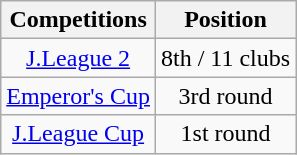<table class="wikitable" style="text-align:center;">
<tr>
<th>Competitions</th>
<th>Position</th>
</tr>
<tr>
<td><a href='#'>J.League 2</a></td>
<td>8th / 11 clubs</td>
</tr>
<tr>
<td><a href='#'>Emperor's Cup</a></td>
<td>3rd round</td>
</tr>
<tr>
<td><a href='#'>J.League Cup</a></td>
<td>1st round</td>
</tr>
</table>
